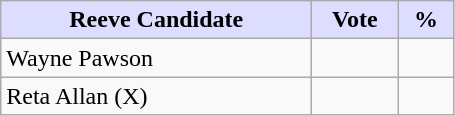<table class="wikitable">
<tr>
<th style="background:#ddf; width:200px;">Reeve Candidate</th>
<th style="background:#ddf; width:50px;">Vote</th>
<th style="background:#ddf; width:30px;">%</th>
</tr>
<tr>
<td>Wayne Pawson</td>
<td></td>
<td></td>
</tr>
<tr>
<td>Reta Allan (X)</td>
<td></td>
<td></td>
</tr>
</table>
